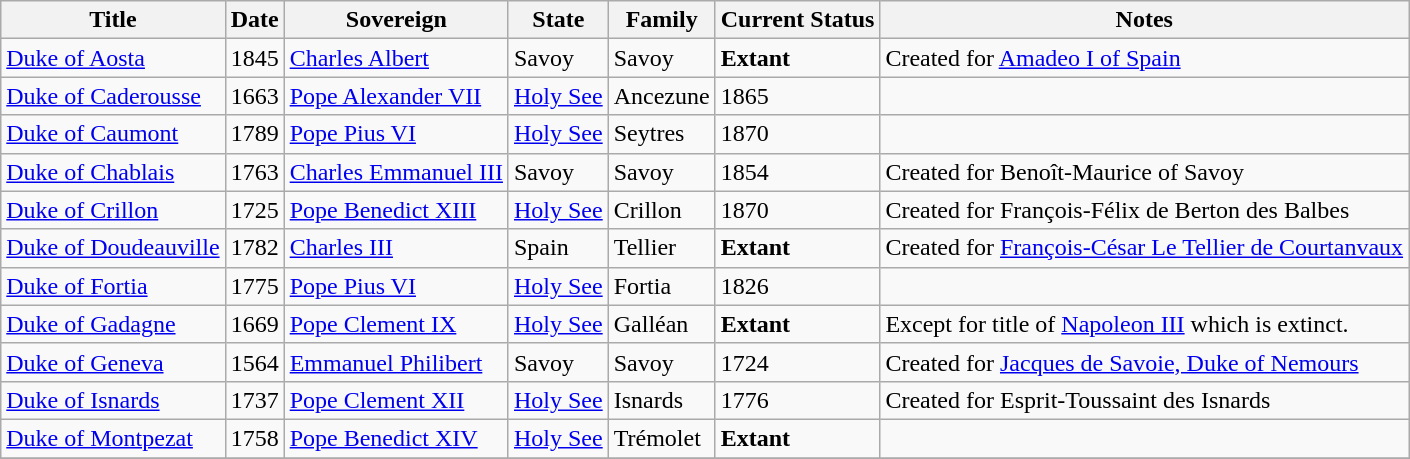<table class="wikitable sortable">
<tr>
<th>Title</th>
<th>Date</th>
<th>Sovereign</th>
<th>State</th>
<th>Family</th>
<th>Current Status</th>
<th>Notes</th>
</tr>
<tr>
<td><a href='#'>Duke of Aosta</a></td>
<td>1845</td>
<td><a href='#'>Charles Albert</a></td>
<td>Savoy</td>
<td>Savoy</td>
<td><strong>Extant</strong></td>
<td>Created for <a href='#'>Amadeo I of Spain</a></td>
</tr>
<tr>
<td><a href='#'>Duke of Caderousse</a></td>
<td>1663</td>
<td><a href='#'>Pope Alexander VII</a></td>
<td><a href='#'>Holy See</a></td>
<td>Ancezune</td>
<td>1865</td>
<td></td>
</tr>
<tr>
<td><a href='#'>Duke of Caumont</a></td>
<td>1789</td>
<td><a href='#'>Pope Pius VI</a></td>
<td><a href='#'>Holy See</a></td>
<td>Seytres</td>
<td>1870</td>
<td></td>
</tr>
<tr>
<td><a href='#'>Duke of Chablais</a></td>
<td>1763</td>
<td><a href='#'>Charles Emmanuel III</a></td>
<td>Savoy</td>
<td>Savoy</td>
<td>1854</td>
<td>Created for Benoît-Maurice of Savoy</td>
</tr>
<tr>
<td><a href='#'>Duke of Crillon</a></td>
<td>1725</td>
<td><a href='#'>Pope Benedict XIII</a></td>
<td><a href='#'>Holy See</a></td>
<td>Crillon</td>
<td>1870</td>
<td>Created for François-Félix de Berton des Balbes</td>
</tr>
<tr>
<td><a href='#'>Duke of Doudeauville</a></td>
<td>1782</td>
<td><a href='#'>Charles III</a></td>
<td>Spain</td>
<td>Tellier</td>
<td><strong>Extant</strong></td>
<td>Created for <a href='#'>François-César Le Tellier de Courtanvaux</a></td>
</tr>
<tr>
<td><a href='#'>Duke of Fortia</a></td>
<td>1775</td>
<td><a href='#'>Pope Pius VI</a></td>
<td><a href='#'>Holy See</a></td>
<td>Fortia</td>
<td>1826</td>
<td></td>
</tr>
<tr>
<td><a href='#'>Duke of Gadagne</a></td>
<td>1669</td>
<td><a href='#'>Pope Clement IX</a></td>
<td><a href='#'>Holy See</a></td>
<td>Galléan</td>
<td><strong>Extant</strong></td>
<td>Except for title of <a href='#'>Napoleon III</a> which is extinct.</td>
</tr>
<tr>
<td><a href='#'>Duke of Geneva</a></td>
<td>1564</td>
<td><a href='#'>Emmanuel Philibert</a></td>
<td>Savoy</td>
<td>Savoy</td>
<td>1724</td>
<td>Created for <a href='#'>Jacques de Savoie, Duke of Nemours</a></td>
</tr>
<tr>
<td><a href='#'>Duke of Isnards</a></td>
<td>1737</td>
<td><a href='#'>Pope Clement XII</a></td>
<td><a href='#'>Holy See</a></td>
<td>Isnards</td>
<td>1776</td>
<td>Created for Esprit-Toussaint des Isnards</td>
</tr>
<tr>
<td><a href='#'>Duke of Montpezat</a></td>
<td>1758</td>
<td><a href='#'>Pope Benedict XIV</a></td>
<td><a href='#'>Holy See</a></td>
<td>Trémolet</td>
<td><strong>Extant</strong></td>
<td></td>
</tr>
<tr>
</tr>
</table>
